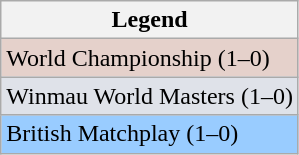<table class="wikitable">
<tr>
<th>Legend</th>
</tr>
<tr style="background:#e5d1cb;">
<td>World Championship (1–0)</td>
</tr>
<tr style="background:#dfe2e9;">
<td>Winmau World Masters (1–0)</td>
</tr>
<tr style="background:#9cf;">
<td>British Matchplay (1–0)</td>
</tr>
</table>
